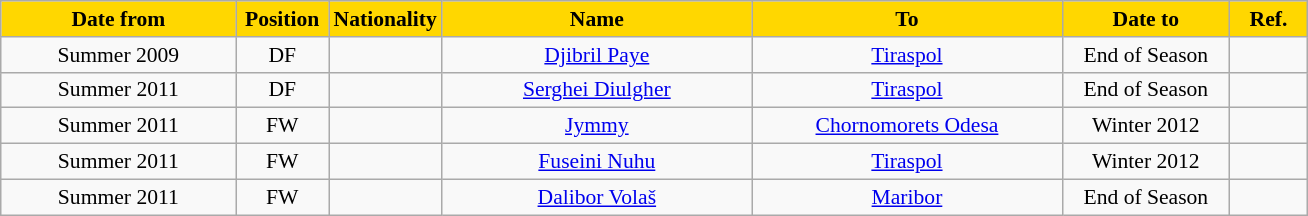<table class="wikitable" style="text-align:center; font-size:90%; ">
<tr>
<th style="background:gold; color:black; width:150px;">Date from</th>
<th style="background:gold; color:black; width:55px;">Position</th>
<th style="background:gold; color:black; width:55px;">Nationality</th>
<th style="background:gold; color:black; width:200px;">Name</th>
<th style="background:gold; color:black; width:200px;">To</th>
<th style="background:gold; color:black; width:105px;">Date to</th>
<th style="background:gold; color:black; width:45px;">Ref.</th>
</tr>
<tr>
<td>Summer 2009</td>
<td>DF</td>
<td></td>
<td><a href='#'>Djibril Paye</a></td>
<td><a href='#'>Tiraspol</a></td>
<td>End of Season</td>
<td></td>
</tr>
<tr>
<td>Summer 2011</td>
<td>DF</td>
<td></td>
<td><a href='#'>Serghei Diulgher</a></td>
<td><a href='#'>Tiraspol</a></td>
<td>End of Season</td>
<td></td>
</tr>
<tr>
<td>Summer 2011</td>
<td>FW</td>
<td></td>
<td><a href='#'>Jymmy</a></td>
<td><a href='#'>Chornomorets Odesa</a></td>
<td>Winter 2012</td>
<td></td>
</tr>
<tr>
<td>Summer 2011</td>
<td>FW</td>
<td></td>
<td><a href='#'>Fuseini Nuhu</a></td>
<td><a href='#'>Tiraspol</a></td>
<td>Winter 2012</td>
<td></td>
</tr>
<tr>
<td>Summer 2011</td>
<td>FW</td>
<td></td>
<td><a href='#'>Dalibor Volaš</a></td>
<td><a href='#'>Maribor</a></td>
<td>End of Season</td>
<td></td>
</tr>
</table>
